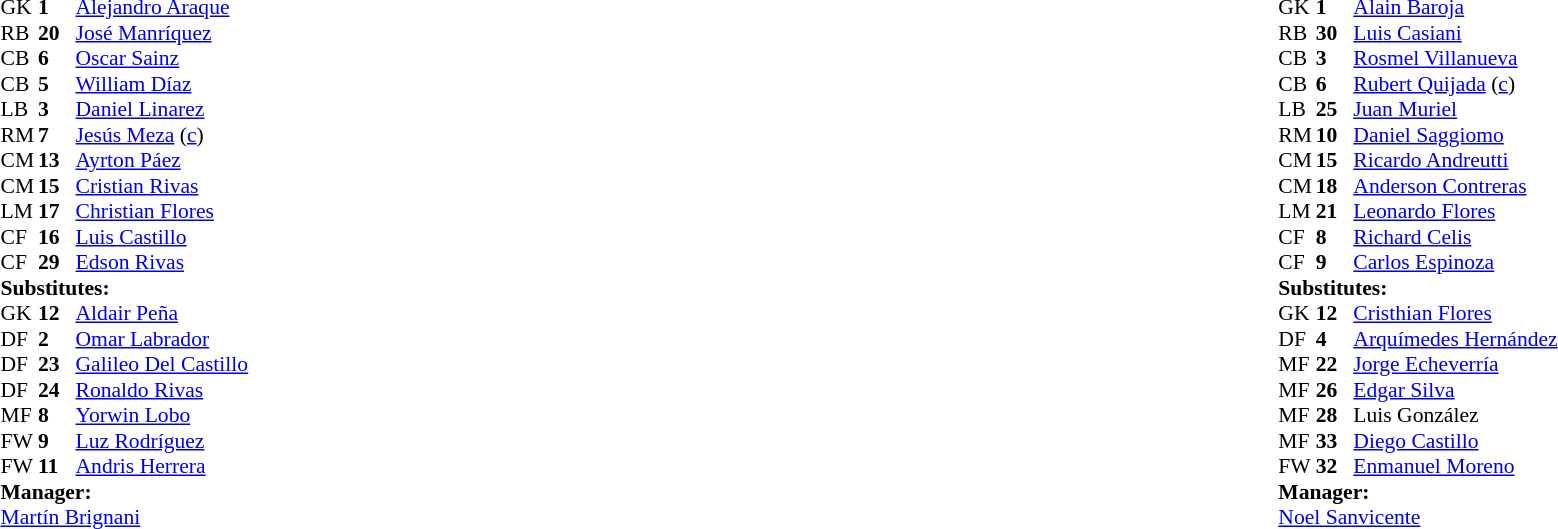<table width="100%">
<tr>
<td valign="top" width="40%"><br><table style="font-size:90%" cellspacing="0" cellpadding="0">
<tr>
<th width=25></th>
<th width=25></th>
</tr>
<tr>
<td>GK</td>
<td><strong>1</strong></td>
<td> <a href='#'>Alejandro Araque</a></td>
</tr>
<tr>
<td>RB</td>
<td><strong>20</strong></td>
<td> <a href='#'>José Manríquez</a></td>
</tr>
<tr>
<td>CB</td>
<td><strong>6</strong></td>
<td> <a href='#'>Oscar Sainz</a></td>
</tr>
<tr>
<td>CB</td>
<td><strong>5</strong></td>
<td> <a href='#'>William Díaz</a></td>
<td></td>
</tr>
<tr>
<td>LB</td>
<td><strong>3</strong></td>
<td> <a href='#'>Daniel Linarez</a></td>
</tr>
<tr>
<td>RM</td>
<td><strong>7</strong></td>
<td> <a href='#'>Jesús Meza</a> (<a href='#'>c</a>)</td>
<td></td>
<td></td>
</tr>
<tr>
<td>CM</td>
<td><strong>13</strong></td>
<td> <a href='#'>Ayrton Páez</a></td>
<td></td>
<td></td>
</tr>
<tr>
<td>CM</td>
<td><strong>15</strong></td>
<td> <a href='#'>Cristian Rivas</a></td>
<td></td>
</tr>
<tr>
<td>LM</td>
<td><strong>17</strong></td>
<td> <a href='#'>Christian Flores</a></td>
</tr>
<tr>
<td>CF</td>
<td><strong>16</strong></td>
<td> <a href='#'>Luis Castillo</a></td>
</tr>
<tr>
<td>CF</td>
<td><strong>29</strong></td>
<td> <a href='#'>Edson Rivas</a></td>
<td></td>
<td></td>
</tr>
<tr>
<td colspan=3><strong>Substitutes:</strong></td>
</tr>
<tr>
<td>GK</td>
<td><strong>12</strong></td>
<td> <a href='#'>Aldair Peña</a></td>
</tr>
<tr>
<td>DF</td>
<td><strong>2</strong></td>
<td> <a href='#'>Omar Labrador</a></td>
</tr>
<tr>
<td>DF</td>
<td><strong>23</strong></td>
<td> <a href='#'>Galileo Del Castillo</a></td>
</tr>
<tr>
<td>DF</td>
<td><strong>24</strong></td>
<td> <a href='#'>Ronaldo Rivas</a></td>
<td></td>
<td></td>
</tr>
<tr>
<td>MF</td>
<td><strong>8</strong></td>
<td> <a href='#'>Yorwin Lobo</a></td>
</tr>
<tr>
<td>FW</td>
<td><strong>9</strong></td>
<td> <a href='#'>Luz Rodríguez</a></td>
<td></td>
<td></td>
</tr>
<tr>
<td>FW</td>
<td><strong>11</strong></td>
<td> <a href='#'>Andris Herrera</a></td>
<td></td>
<td></td>
</tr>
<tr>
<td colspan=3><strong>Manager:</strong></td>
</tr>
<tr>
<td colspan=3> <a href='#'>Martín Brignani</a></td>
</tr>
</table>
</td>
<td valign="top"></td>
<td valign="top" width="50%"><br><table style="font-size:90%; margin:auto" cellspacing="0" cellpadding="0">
<tr>
<th width=25></th>
<th width=25></th>
</tr>
<tr>
<td>GK</td>
<td><strong>1</strong></td>
<td> <a href='#'>Alain Baroja</a></td>
</tr>
<tr>
<td>RB</td>
<td><strong>30</strong></td>
<td> <a href='#'>Luis Casiani</a></td>
<td></td>
<td></td>
</tr>
<tr>
<td>CB</td>
<td><strong>3</strong></td>
<td> <a href='#'>Rosmel Villanueva</a></td>
</tr>
<tr>
<td>CB</td>
<td><strong>6</strong></td>
<td> <a href='#'>Rubert Quijada</a> (<a href='#'>c</a>)</td>
</tr>
<tr>
<td>LB</td>
<td><strong>25</strong></td>
<td> <a href='#'>Juan Muriel</a></td>
</tr>
<tr>
<td>RM</td>
<td><strong>10</strong></td>
<td> <a href='#'>Daniel Saggiomo</a></td>
</tr>
<tr>
<td>CM</td>
<td><strong>15</strong></td>
<td> <a href='#'>Ricardo Andreutti</a></td>
<td></td>
<td></td>
</tr>
<tr>
<td>CM</td>
<td><strong>18</strong></td>
<td> <a href='#'>Anderson Contreras</a></td>
<td></td>
</tr>
<tr>
<td>LM</td>
<td><strong>21</strong></td>
<td> <a href='#'>Leonardo Flores</a></td>
</tr>
<tr>
<td>CF</td>
<td><strong>8</strong></td>
<td> <a href='#'>Richard Celis</a></td>
</tr>
<tr>
<td>CF</td>
<td><strong>9</strong></td>
<td> <a href='#'>Carlos Espinoza</a></td>
<td></td>
<td></td>
</tr>
<tr>
<td colspan=3><strong>Substitutes:</strong></td>
</tr>
<tr>
<td>GK</td>
<td><strong>12</strong></td>
<td> <a href='#'>Cristhian Flores</a></td>
</tr>
<tr>
<td>DF</td>
<td><strong>4</strong></td>
<td> <a href='#'>Arquímedes Hernández</a></td>
<td></td>
<td></td>
</tr>
<tr>
<td>MF</td>
<td><strong>22</strong></td>
<td> <a href='#'>Jorge Echeverría</a></td>
</tr>
<tr>
<td>MF</td>
<td><strong>26</strong></td>
<td> <a href='#'>Edgar Silva</a></td>
<td></td>
<td></td>
</tr>
<tr>
<td>MF</td>
<td><strong>28</strong></td>
<td> Luis González</td>
</tr>
<tr>
<td>MF</td>
<td><strong>33</strong></td>
<td> <a href='#'>Diego Castillo</a></td>
<td></td>
<td></td>
</tr>
<tr>
<td>FW</td>
<td><strong>32</strong></td>
<td> <a href='#'>Enmanuel Moreno</a></td>
</tr>
<tr>
<td colspan=3><strong>Manager:</strong></td>
</tr>
<tr>
<td colspan=3> <a href='#'>Noel Sanvicente</a></td>
</tr>
</table>
</td>
</tr>
</table>
